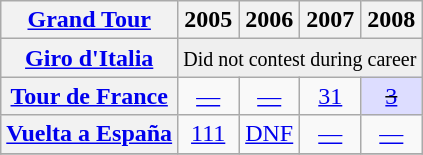<table class="wikitable plainrowheaders">
<tr>
<th scope="col"><a href='#'>Grand Tour</a></th>
<th scope="col">2005</th>
<th scope="col">2006</th>
<th scope="col">2007</th>
<th scope="col">2008</th>
</tr>
<tr style="text-align:center;">
<th scope="row"> <a href='#'>Giro d'Italia</a></th>
<td style="text-align:center; background:#efefef;" colspan=4><small>Did not contest during career</small></td>
</tr>
<tr style="text-align:center;">
<th scope="row"> <a href='#'>Tour de France</a></th>
<td><a href='#'>—</a></td>
<td><a href='#'>—</a></td>
<td><a href='#'>31</a></td>
<td style="background:#ddf;"><s><a href='#'>3</a></s></td>
</tr>
<tr style="text-align:center;">
<th scope="row"> <a href='#'>Vuelta a España</a></th>
<td><a href='#'>111</a></td>
<td><a href='#'>DNF</a></td>
<td><a href='#'>—</a></td>
<td><a href='#'>—</a></td>
</tr>
<tr>
</tr>
</table>
